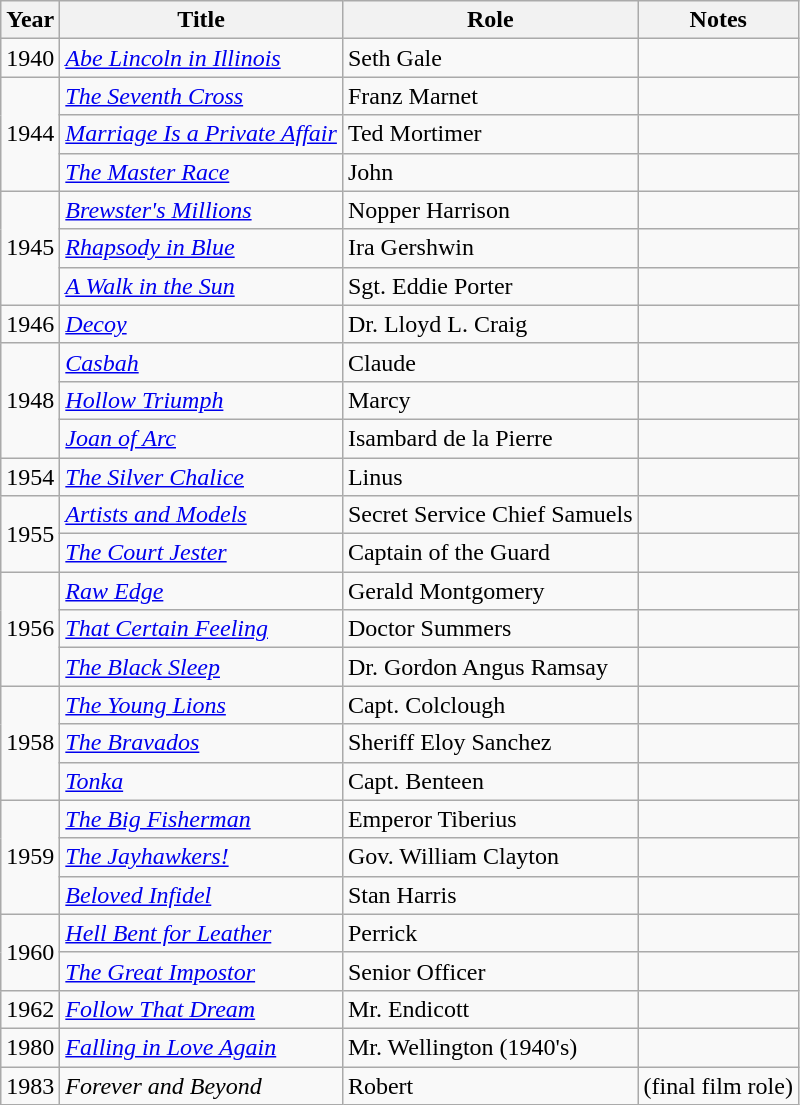<table class="wikitable sortable">
<tr>
<th scope="col">Year</th>
<th scope="col">Title</th>
<th scope="col">Role</th>
<th scope="col" class="unsortable">Notes</th>
</tr>
<tr>
<td>1940</td>
<td><em><a href='#'>Abe Lincoln in Illinois</a></em></td>
<td>Seth Gale</td>
<td></td>
</tr>
<tr>
<td rowspan=3>1944</td>
<td><em><a href='#'>The Seventh Cross</a></em></td>
<td>Franz Marnet</td>
<td></td>
</tr>
<tr>
<td><em><a href='#'>Marriage Is a Private Affair</a></em></td>
<td>Ted Mortimer</td>
<td></td>
</tr>
<tr>
<td><em><a href='#'>The Master Race</a></em></td>
<td>John</td>
<td></td>
</tr>
<tr>
<td rowspan=3>1945</td>
<td><em><a href='#'>Brewster's Millions</a></em></td>
<td>Nopper Harrison</td>
<td></td>
</tr>
<tr>
<td><em><a href='#'>Rhapsody in Blue</a></em></td>
<td>Ira Gershwin</td>
<td></td>
</tr>
<tr>
<td><em><a href='#'>A Walk in the Sun</a></em></td>
<td>Sgt. Eddie Porter</td>
<td></td>
</tr>
<tr>
<td>1946</td>
<td><em><a href='#'>Decoy</a></em></td>
<td>Dr. Lloyd L. Craig</td>
<td></td>
</tr>
<tr>
<td rowspan=3>1948</td>
<td><em><a href='#'>Casbah</a></em></td>
<td>Claude</td>
<td></td>
</tr>
<tr>
<td><em><a href='#'>Hollow Triumph</a></em></td>
<td>Marcy</td>
<td></td>
</tr>
<tr>
<td><em><a href='#'>Joan of Arc</a></em></td>
<td>Isambard de la Pierre</td>
<td></td>
</tr>
<tr>
<td>1954</td>
<td><em><a href='#'>The Silver Chalice</a></em></td>
<td>Linus</td>
<td></td>
</tr>
<tr>
<td rowspan=2>1955</td>
<td><em><a href='#'>Artists and Models</a></em></td>
<td>Secret Service Chief Samuels</td>
<td></td>
</tr>
<tr>
<td><em><a href='#'>The Court Jester</a></em></td>
<td>Captain of the Guard</td>
<td></td>
</tr>
<tr>
<td rowspan=3>1956</td>
<td><em><a href='#'>Raw Edge</a></em></td>
<td>Gerald Montgomery</td>
<td></td>
</tr>
<tr>
<td><em><a href='#'>That Certain Feeling</a></em></td>
<td>Doctor Summers</td>
<td></td>
</tr>
<tr>
<td><em><a href='#'>The Black Sleep</a></em></td>
<td>Dr. Gordon Angus Ramsay</td>
<td></td>
</tr>
<tr>
<td rowspan=3>1958</td>
<td><em><a href='#'>The Young Lions</a></em></td>
<td>Capt. Colclough</td>
<td></td>
</tr>
<tr>
<td><em><a href='#'>The Bravados</a></em></td>
<td>Sheriff Eloy Sanchez</td>
<td></td>
</tr>
<tr>
<td><em><a href='#'>Tonka</a></em></td>
<td>Capt. Benteen</td>
<td></td>
</tr>
<tr>
<td rowspan=3>1959</td>
<td><em><a href='#'>The Big Fisherman</a></em></td>
<td>Emperor Tiberius</td>
<td></td>
</tr>
<tr>
<td><em><a href='#'>The Jayhawkers!</a></em></td>
<td>Gov. William Clayton</td>
<td></td>
</tr>
<tr>
<td><em><a href='#'>Beloved Infidel</a></em></td>
<td>Stan Harris</td>
<td></td>
</tr>
<tr>
<td rowspan=2>1960</td>
<td><em><a href='#'>Hell Bent for Leather</a></em></td>
<td>Perrick</td>
<td></td>
</tr>
<tr>
<td><em><a href='#'>The Great Impostor</a></em></td>
<td>Senior Officer</td>
<td></td>
</tr>
<tr>
<td>1962</td>
<td><em><a href='#'>Follow That Dream</a></em></td>
<td>Mr. Endicott</td>
<td></td>
</tr>
<tr>
<td>1980</td>
<td><em><a href='#'>Falling in Love Again</a></em></td>
<td>Mr. Wellington (1940's)</td>
<td></td>
</tr>
<tr>
<td>1983</td>
<td><em>Forever and Beyond</em></td>
<td>Robert</td>
<td>(final film role)</td>
</tr>
</table>
